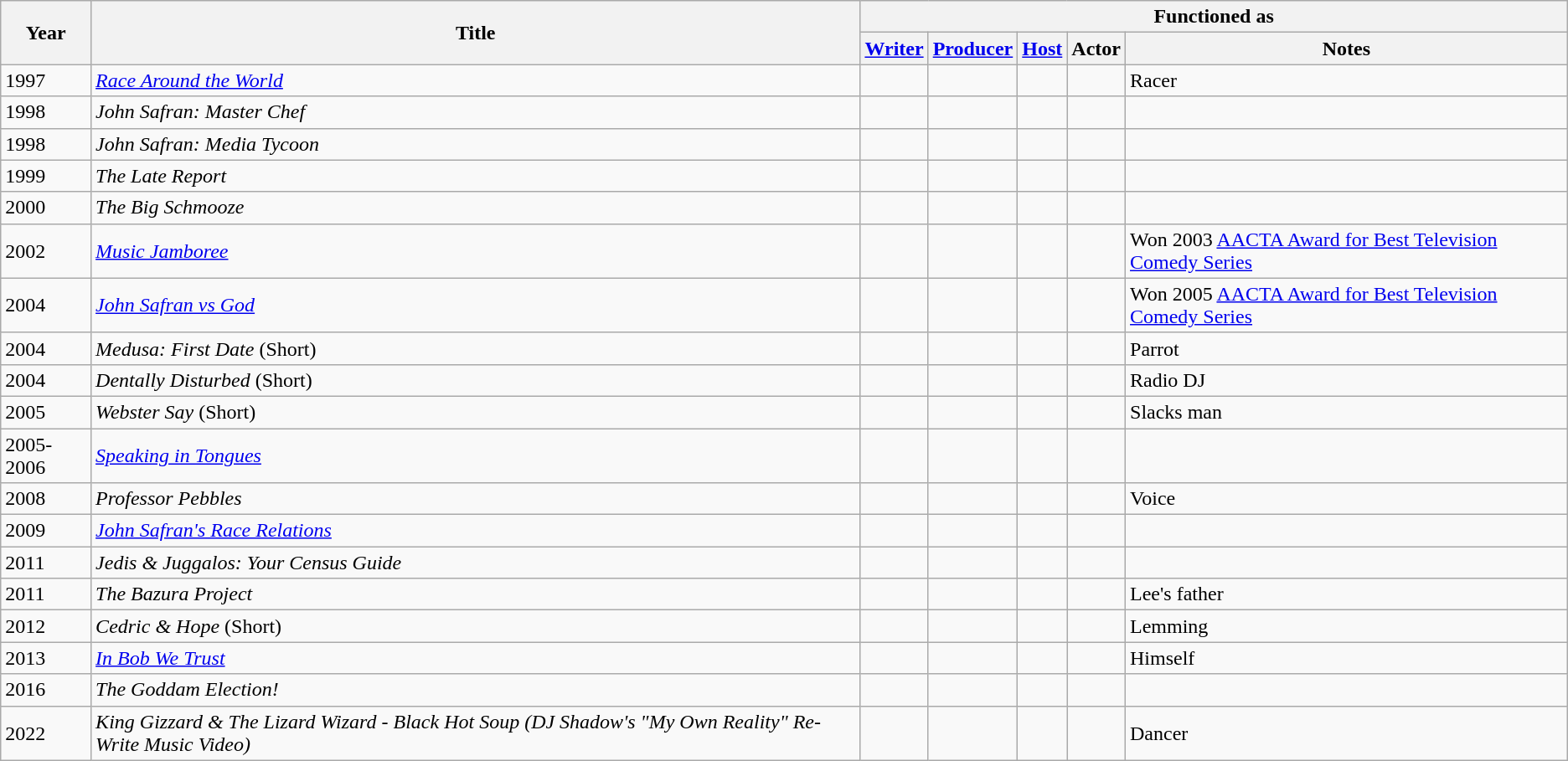<table class="wikitable">
<tr>
<th rowspan="2">Year</th>
<th rowspan="2">Title</th>
<th colspan="5">Functioned as</th>
</tr>
<tr>
<th><a href='#'>Writer</a></th>
<th><a href='#'>Producer</a></th>
<th><a href='#'>Host</a></th>
<th>Actor</th>
<th>Notes</th>
</tr>
<tr>
<td>1997</td>
<td><em><a href='#'>Race Around the World</a></em></td>
<td></td>
<td></td>
<td></td>
<td></td>
<td>Racer</td>
</tr>
<tr>
<td>1998</td>
<td><em>John Safran: Master Chef</em></td>
<td></td>
<td></td>
<td></td>
<td></td>
<td></td>
</tr>
<tr>
<td>1998</td>
<td><em>John Safran: Media Tycoon</em></td>
<td></td>
<td></td>
<td></td>
<td></td>
<td></td>
</tr>
<tr>
<td>1999</td>
<td><em>The Late Report</em></td>
<td></td>
<td></td>
<td></td>
<td></td>
<td></td>
</tr>
<tr>
<td>2000</td>
<td><em>The Big Schmooze</em></td>
<td></td>
<td></td>
<td></td>
<td></td>
<td></td>
</tr>
<tr>
<td>2002</td>
<td><em><a href='#'>Music Jamboree</a></em></td>
<td></td>
<td></td>
<td></td>
<td></td>
<td>Won 2003 <a href='#'>AACTA Award for Best Television Comedy Series</a></td>
</tr>
<tr>
<td>2004</td>
<td><em><a href='#'>John Safran vs God</a></em></td>
<td></td>
<td></td>
<td></td>
<td></td>
<td>Won 2005 <a href='#'>AACTA Award for Best Television Comedy Series</a></td>
</tr>
<tr>
<td>2004</td>
<td><em>Medusa: First Date</em> (Short)</td>
<td></td>
<td></td>
<td></td>
<td></td>
<td>Parrot</td>
</tr>
<tr>
<td>2004</td>
<td><em>Dentally Disturbed</em> (Short)</td>
<td></td>
<td></td>
<td></td>
<td></td>
<td>Radio DJ</td>
</tr>
<tr>
<td>2005</td>
<td><em>Webster Say</em> (Short)</td>
<td></td>
<td></td>
<td></td>
<td></td>
<td>Slacks man</td>
</tr>
<tr>
<td>2005-2006</td>
<td><em><a href='#'>Speaking in Tongues</a></em></td>
<td></td>
<td></td>
<td></td>
<td></td>
<td></td>
</tr>
<tr>
<td>2008</td>
<td><em>Professor Pebbles</em></td>
<td></td>
<td></td>
<td></td>
<td></td>
<td>Voice</td>
</tr>
<tr>
<td>2009</td>
<td><em><a href='#'>John Safran's Race Relations</a></em></td>
<td></td>
<td></td>
<td></td>
<td></td>
<td></td>
</tr>
<tr>
<td>2011</td>
<td><em>Jedis & Juggalos: Your Census Guide</em></td>
<td></td>
<td></td>
<td></td>
<td></td>
<td></td>
</tr>
<tr>
<td>2011</td>
<td><em>The Bazura Project</em></td>
<td></td>
<td></td>
<td></td>
<td></td>
<td>Lee's father</td>
</tr>
<tr>
<td>2012</td>
<td><em>Cedric & Hope</em> (Short)</td>
<td></td>
<td></td>
<td></td>
<td></td>
<td>Lemming</td>
</tr>
<tr>
<td>2013</td>
<td><em><a href='#'>In Bob We Trust</a></em></td>
<td></td>
<td></td>
<td></td>
<td></td>
<td>Himself</td>
</tr>
<tr>
<td>2016</td>
<td><em>The Goddam Election!</em></td>
<td></td>
<td></td>
<td></td>
<td></td>
<td></td>
</tr>
<tr>
<td>2022</td>
<td><em>King Gizzard & The Lizard Wizard - Black Hot Soup (DJ Shadow's "My Own Reality" Re-Write Music Video)</em></td>
<td></td>
<td></td>
<td></td>
<td></td>
<td>Dancer</td>
</tr>
</table>
